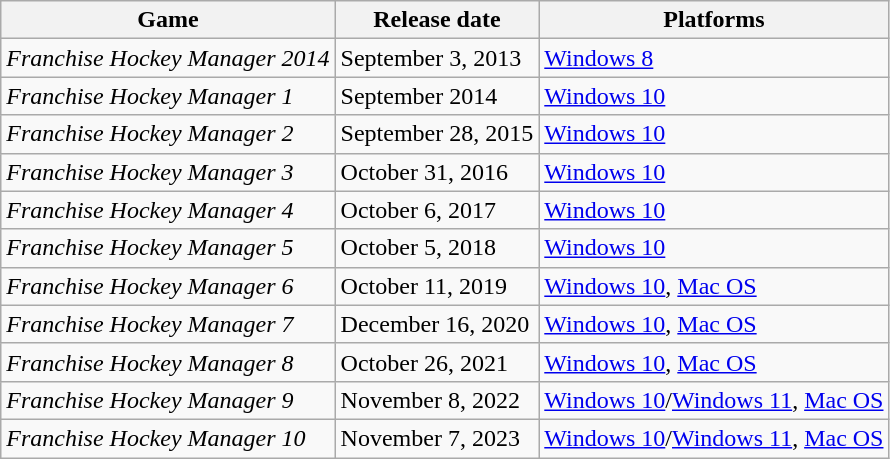<table class="wikitable">
<tr>
<th>Game</th>
<th>Release date</th>
<th>Platforms</th>
</tr>
<tr>
<td><em>Franchise Hockey Manager 2014</em></td>
<td>September 3, 2013</td>
<td><a href='#'>Windows 8</a></td>
</tr>
<tr>
<td><em>Franchise Hockey Manager 1</em></td>
<td>September 2014</td>
<td><a href='#'>Windows 10</a></td>
</tr>
<tr>
<td><em>Franchise Hockey Manager 2</em></td>
<td>September 28, 2015</td>
<td><a href='#'>Windows 10</a></td>
</tr>
<tr>
<td><em>Franchise Hockey Manager 3</em></td>
<td>October 31, 2016</td>
<td><a href='#'>Windows 10</a></td>
</tr>
<tr>
<td><em>Franchise Hockey Manager 4</em></td>
<td>October 6, 2017</td>
<td><a href='#'>Windows 10</a></td>
</tr>
<tr>
<td><em>Franchise Hockey Manager 5</em></td>
<td>October 5, 2018</td>
<td><a href='#'>Windows 10</a></td>
</tr>
<tr>
<td><em>Franchise Hockey Manager 6</em></td>
<td>October 11, 2019</td>
<td><a href='#'>Windows 10</a>, <a href='#'>Mac OS</a></td>
</tr>
<tr>
<td><em>Franchise Hockey Manager 7</em></td>
<td>December 16, 2020</td>
<td><a href='#'>Windows 10</a>, <a href='#'>Mac OS</a></td>
</tr>
<tr>
<td><em>Franchise Hockey Manager 8</em></td>
<td>October 26, 2021</td>
<td><a href='#'>Windows 10</a>, <a href='#'>Mac OS</a></td>
</tr>
<tr>
<td><em>Franchise Hockey Manager 9</em></td>
<td>November 8, 2022</td>
<td><a href='#'>Windows 10</a>/<a href='#'>Windows 11</a>, <a href='#'>Mac OS</a></td>
</tr>
<tr>
<td><em>Franchise Hockey Manager 10</em></td>
<td>November 7, 2023</td>
<td><a href='#'>Windows 10</a>/<a href='#'>Windows 11</a>, <a href='#'>Mac OS</a></td>
</tr>
</table>
